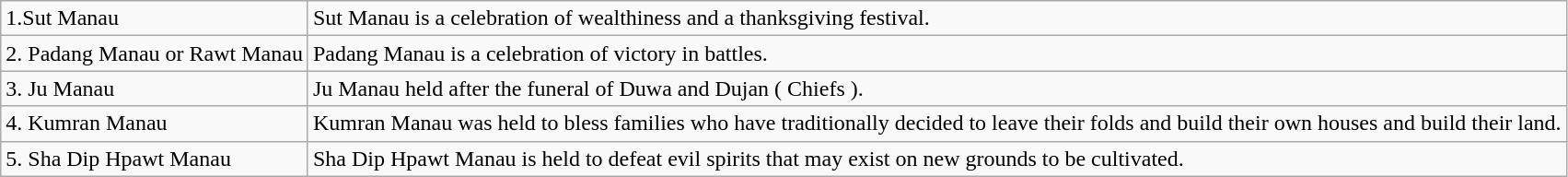<table class="wikitable">
<tr>
<td>1.Sut Manau</td>
<td>Sut Manau is a celebration of wealthiness and a thanksgiving festival.</td>
</tr>
<tr>
<td>2. Padang Manau or Rawt Manau</td>
<td>Padang Manau is a celebration of victory in battles.</td>
</tr>
<tr>
<td>3. Ju Manau</td>
<td>Ju Manau held after the funeral of Duwa and Dujan ( Chiefs ).</td>
</tr>
<tr>
<td>4. Kumran Manau</td>
<td>Kumran Manau was held to bless families who have traditionally decided to leave their folds and build their own houses and build their land.</td>
</tr>
<tr>
<td>5. Sha Dip Hpawt Manau</td>
<td>Sha Dip Hpawt Manau is held to defeat evil spirits that may exist on new grounds to be cultivated.</td>
</tr>
</table>
